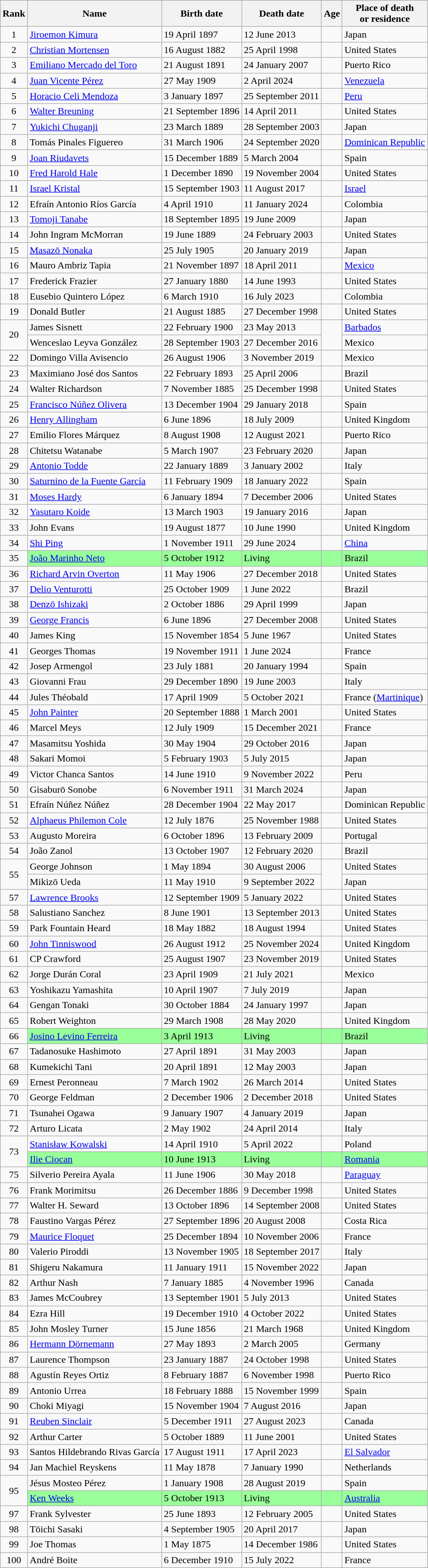<table class="wikitable sortable">
<tr>
<th>Rank</th>
<th>Name</th>
<th nowrap data-sort-type="date">Birth date</th>
<th nowrap data-sort-type="date">Death date</th>
<th>Age</th>
<th nowrap>Place of death<br>or residence</th>
</tr>
<tr>
<td style="text-align:center;">1</td>
<td data-sort-value="Kimura"><a href='#'>Jiroemon Kimura</a></td>
<td>19 April 1897</td>
<td>12 June 2013</td>
<td></td>
<td>Japan</td>
</tr>
<tr>
<td style="text-align:center;">2</td>
<td data-sort-value="Mortensen"><a href='#'>Christian Mortensen</a></td>
<td>16 August 1882</td>
<td>25 April 1998</td>
<td></td>
<td>United States</td>
</tr>
<tr>
<td style="text-align:center;">3</td>
<td data-sort-value="Mercado"><a href='#'>Emiliano Mercado del Toro</a></td>
<td>21 August 1891</td>
<td>24 January 2007</td>
<td></td>
<td>Puerto Rico</td>
</tr>
<tr>
<td style="text-align:center;">4</td>
<td data-sort-value="Pérez"><a href='#'>Juan Vicente Pérez</a></td>
<td>27 May 1909</td>
<td>2 April 2024</td>
<td></td>
<td><a href='#'>Venezuela</a></td>
</tr>
<tr>
<td style="text-align:center;">5</td>
<td data-sort-value="Celi"><a href='#'>Horacio Celi Mendoza</a></td>
<td>3 January 1897</td>
<td>25 September 2011</td>
<td></td>
<td><a href='#'>Peru</a></td>
</tr>
<tr>
<td style="text-align:center;">6</td>
<td data-sort-value="Breuning"><a href='#'>Walter Breuning</a></td>
<td>21 September 1896</td>
<td>14 April 2011</td>
<td></td>
<td>United States</td>
</tr>
<tr>
<td style="text-align:center;">7</td>
<td data-sort-value="Chuganji"><a href='#'>Yukichi Chuganji</a></td>
<td>23 March 1889</td>
<td>28 September 2003</td>
<td></td>
<td>Japan</td>
</tr>
<tr>
<td style="text-align:center;">8</td>
<td data-sort-value="Pinales">Tomás Pinales Figuereo</td>
<td>31 March 1906</td>
<td>24 September 2020</td>
<td></td>
<td><a href='#'>Dominican Republic</a></td>
</tr>
<tr>
<td style="text-align:center;">9</td>
<td data-sort-value="Riudavets"><a href='#'>Joan Riudavets</a></td>
<td>15 December 1889</td>
<td>5 March 2004</td>
<td></td>
<td>Spain</td>
</tr>
<tr>
<td style="text-align:center;">10</td>
<td data-sort-value="Hale"><a href='#'>Fred Harold Hale</a></td>
<td>1 December 1890</td>
<td>19 November 2004</td>
<td></td>
<td>United States</td>
</tr>
<tr>
<td style="text-align:center;">11</td>
<td data-sort-value="Kristal"><a href='#'>Israel Kristal</a></td>
<td>15 September 1903</td>
<td>11 August 2017</td>
<td></td>
<td><a href='#'>Israel</a></td>
</tr>
<tr>
<td style="text-align:center;">12</td>
<td data-sort-value="Ríos">Efraín Antonio Ríos García</td>
<td>4 April 1910</td>
<td>11 January 2024</td>
<td></td>
<td>Colombia</td>
</tr>
<tr>
<td style="text-align:center;">13</td>
<td data-sort-value="Tanabe"><a href='#'>Tomoji Tanabe</a></td>
<td>18 September 1895</td>
<td>19 June 2009</td>
<td></td>
<td>Japan</td>
</tr>
<tr>
<td style="text-align:center;">14</td>
<td data-sort-value="McMorran">John Ingram McMorran</td>
<td>19 June 1889</td>
<td>24 February 2003</td>
<td></td>
<td>United States</td>
</tr>
<tr>
<td style="text-align:center;">15</td>
<td data-sort-value="Nonaka"><a href='#'>Masazō Nonaka</a></td>
<td>25 July 1905</td>
<td>20 January 2019</td>
<td></td>
<td>Japan</td>
</tr>
<tr>
<td style="text-align:center;">16</td>
<td data-sort-value="Ambriz">Mauro Ambriz Tapia</td>
<td>21 November 1897</td>
<td>18 April 2011</td>
<td></td>
<td><a href='#'>Mexico</a></td>
</tr>
<tr>
<td style="text-align:center;">17</td>
<td data-sort-value="Frazier">Frederick Frazier</td>
<td>27 January 1880</td>
<td>14 June 1993</td>
<td></td>
<td>United States</td>
</tr>
<tr>
<td style="text-align:center;">18</td>
<td data-sort-value="Quintero">Eusebio Quintero López</td>
<td>6 March 1910</td>
<td>16 July 2023</td>
<td></td>
<td>Colombia</td>
</tr>
<tr>
<td style="text-align:center;">19</td>
<td data-sort-value="Butler">Donald Butler</td>
<td>21 August 1885</td>
<td>27 December 1998</td>
<td></td>
<td>United States</td>
</tr>
<tr>
<td rowspan="2" style="text-align:center;">20</td>
<td data-sort-value="Sisnett">James Sisnett</td>
<td>22 February 1900</td>
<td>23 May 2013</td>
<td rowspan="2"></td>
<td><a href='#'>Barbados</a></td>
</tr>
<tr>
<td data-sort-value="Leyva">Wenceslao Leyva González</td>
<td>28 September 1903</td>
<td>27 December 2016</td>
<td>Mexico</td>
</tr>
<tr>
<td style="text-align:center;">22</td>
<td data-sort-value="Villa">Domingo Villa Avisencio</td>
<td>26 August 1906</td>
<td>3 November 2019</td>
<td></td>
<td>Mexico</td>
</tr>
<tr>
<td style="text-align:center;">23</td>
<td data-sort-value="Santos">Maximiano José dos Santos</td>
<td>22 February 1893</td>
<td>25 April 2006</td>
<td></td>
<td>Brazil</td>
</tr>
<tr>
<td style="text-align:center;">24</td>
<td data-sort-value="Richardson">Walter Richardson</td>
<td>7 November 1885</td>
<td>25 December 1998</td>
<td></td>
<td>United States</td>
</tr>
<tr>
<td style="text-align:center;">25</td>
<td data-sort-value="Núñez Olivera"><a href='#'>Francisco Núñez Olivera</a></td>
<td>13 December 1904</td>
<td>29 January 2018</td>
<td></td>
<td>Spain</td>
</tr>
<tr>
<td style="text-align:center;">26</td>
<td data-sort-value="Allingham"><a href='#'>Henry Allingham</a></td>
<td>6 June 1896</td>
<td>18 July 2009</td>
<td></td>
<td>United Kingdom</td>
</tr>
<tr>
<td style="text-align:center;">27</td>
<td data-sort-value="Flores">Emilio Flores Márquez</td>
<td>8 August 1908</td>
<td>12 August 2021</td>
<td></td>
<td>Puerto Rico</td>
</tr>
<tr>
<td style="text-align:center;">28</td>
<td data-sort-value="Watanabe">Chitetsu Watanabe</td>
<td>5 March 1907</td>
<td>23 February 2020</td>
<td></td>
<td>Japan</td>
</tr>
<tr>
<td style="text-align:center;">29</td>
<td data-sort-value="Todde"><a href='#'>Antonio Todde</a></td>
<td>22 January 1889</td>
<td>3 January 2002</td>
<td></td>
<td>Italy</td>
</tr>
<tr>
<td style="text-align:center;">30</td>
<td data-sort-value="Fuente"><a href='#'>Saturnino de la Fuente García</a></td>
<td>11 February 1909</td>
<td>18 January 2022</td>
<td></td>
<td>Spain</td>
</tr>
<tr>
<td style="text-align:center;">31</td>
<td data-sort-value="Hardy"><a href='#'>Moses Hardy</a></td>
<td>6 January 1894</td>
<td>7 December 2006</td>
<td></td>
<td>United States</td>
</tr>
<tr>
<td style="text-align:center;">32</td>
<td data-sort-value="Koide"><a href='#'>Yasutaro Koide</a></td>
<td>13 March 1903</td>
<td>19 January 2016</td>
<td></td>
<td>Japan</td>
</tr>
<tr>
<td style="text-align:center;">33</td>
<td data-sort-value="Evans">John Evans</td>
<td>19 August 1877</td>
<td>10 June 1990</td>
<td></td>
<td>United Kingdom</td>
</tr>
<tr>
<td style="text-align:center;">34</td>
<td data-sort-value="Ping"><a href='#'>Shi Ping</a></td>
<td>1 November 1911</td>
<td>29 June 2024</td>
<td></td>
<td><a href='#'>China</a></td>
</tr>
<tr style="background:#9f9;">
<td style="background:#f9f9f9; text-align:center;">35</td>
<td data-sort-value="Marinho"><a href='#'>João Marinho Neto</a></td>
<td>5 October 1912</td>
<td>Living</td>
<td></td>
<td>Brazil</td>
</tr>
<tr>
<td style="text-align:center;">36</td>
<td data-sort-value="Overton"><a href='#'>Richard Arvin Overton</a></td>
<td>11 May 1906</td>
<td>27 December 2018</td>
<td></td>
<td>United States</td>
</tr>
<tr>
<td style="text-align:center;">37</td>
<td data-sort-value="Venturotti"><a href='#'>Delio Venturotti</a></td>
<td>25 October 1909</td>
<td>1 June 2022</td>
<td></td>
<td>Brazil</td>
</tr>
<tr>
<td style="text-align:center;">38</td>
<td data-sort-value="Ishizaki"><a href='#'>Denzō Ishizaki</a></td>
<td>2 October 1886</td>
<td>29 April 1999</td>
<td></td>
<td>Japan</td>
</tr>
<tr>
<td style="text-align:center;">39</td>
<td data-sort-value="Francis"><a href='#'>George Francis</a></td>
<td>6 June 1896</td>
<td>27 December 2008</td>
<td></td>
<td>United States</td>
</tr>
<tr>
<td style="text-align:center;">40</td>
<td data-sort-value="King">James King</td>
<td>15 November 1854</td>
<td>5 June 1967</td>
<td></td>
<td>United States</td>
</tr>
<tr>
<td style="text-align:center;">41</td>
<td data-sort-value="Thomas, Georges">Georges Thomas</td>
<td>19 November 1911</td>
<td>1 June 2024</td>
<td></td>
<td>France</td>
</tr>
<tr>
<td style="text-align:center;">42</td>
<td data-sort-value="Armengol">Josep Armengol</td>
<td>23 July 1881</td>
<td>20 January 1994</td>
<td></td>
<td>Spain</td>
</tr>
<tr>
<td style="text-align:center;">43</td>
<td data-sort-value="Frau">Giovanni Frau</td>
<td>29 December 1890</td>
<td>19 June 2003</td>
<td></td>
<td>Italy</td>
</tr>
<tr>
<td style="text-align:center;">44</td>
<td data-sort-value="Théobald">Jules Théobald</td>
<td>17 April 1909</td>
<td>5 October 2021</td>
<td></td>
<td>France (<a href='#'>Martinique</a>)</td>
</tr>
<tr>
<td style="text-align:center;">45</td>
<td data-sort-value="Painter"><a href='#'>John Painter</a></td>
<td>20 September 1888</td>
<td>1 March 2001</td>
<td></td>
<td>United States</td>
</tr>
<tr>
<td style="text-align:center;">46</td>
<td data-sort-value="Meys">Marcel Meys</td>
<td>12 July 1909</td>
<td>15 December 2021</td>
<td></td>
<td>France</td>
</tr>
<tr>
<td style="text-align:center;">47</td>
<td data-sort-value="Yoshida">Masamitsu Yoshida</td>
<td>30 May 1904</td>
<td>29 October 2016</td>
<td></td>
<td>Japan</td>
</tr>
<tr>
<td style="text-align:center;">48</td>
<td data-sort-value="Momoi">Sakari Momoi</td>
<td>5 February 1903</td>
<td>5 July 2015</td>
<td></td>
<td>Japan</td>
</tr>
<tr>
<td style="text-align:center;">49</td>
<td data-sort-value="Chanca">Victor Chanca Santos</td>
<td>14 June 1910</td>
<td>9 November 2022</td>
<td></td>
<td>Peru</td>
</tr>
<tr>
<td style="text-align:center;">50</td>
<td data-sort-value="Sonobe">Gisaburō Sonobe</td>
<td>6 November 1911</td>
<td>31 March 2024</td>
<td></td>
<td>Japan</td>
</tr>
<tr>
<td style="text-align:center;">51</td>
<td data-sort-value="Núñez Núñez">Efraín Núñez Núñez</td>
<td>28 December 1904</td>
<td>22 May 2017</td>
<td></td>
<td>Dominican Republic</td>
</tr>
<tr>
<td style="text-align:center;">52</td>
<td data-sort-value="Cole"><a href='#'>Alphaeus Philemon Cole</a></td>
<td>12 July 1876</td>
<td>25 November 1988</td>
<td></td>
<td>United States</td>
</tr>
<tr>
<td style="text-align:center;">53</td>
<td data-sort-value="Moreira">Augusto Moreira</td>
<td>6 October 1896</td>
<td>13 February 2009</td>
<td></td>
<td>Portugal</td>
</tr>
<tr>
<td style="text-align:center;">54</td>
<td data-sort-value="Zanol">João Zanol</td>
<td>13 October 1907</td>
<td>12 February 2020</td>
<td></td>
<td>Brazil</td>
</tr>
<tr>
<td rowspan="2" style="text-align:center;">55</td>
<td data-sort-value="Johnson">George Johnson</td>
<td>1 May 1894</td>
<td>30 August 2006</td>
<td rowspan="2"></td>
<td>United States</td>
</tr>
<tr>
<td data-sort-value="Ueda">Mikizō Ueda</td>
<td>11 May 1910</td>
<td>9 September 2022</td>
<td>Japan</td>
</tr>
<tr>
<td style="text-align:center;">57</td>
<td data-sort-value="Brooks"><a href='#'>Lawrence Brooks</a></td>
<td>12 September 1909</td>
<td>5 January 2022</td>
<td></td>
<td>United States</td>
</tr>
<tr>
<td style="text-align:center;">58</td>
<td data-sort-value="Sanchez">Salustiano Sanchez</td>
<td>8 June 1901</td>
<td>13 September 2013</td>
<td></td>
<td>United States</td>
</tr>
<tr>
<td style="text-align:center;">59</td>
<td data-sort-value="Heard">Park Fountain Heard</td>
<td>18 May 1882</td>
<td>18 August 1994</td>
<td></td>
<td>United States</td>
</tr>
<tr>
<td style="text-align:center;">60</td>
<td data-sort-value="Tinniswood"><a href='#'>John Tinniswood</a></td>
<td>26 August 1912</td>
<td>25 November 2024</td>
<td></td>
<td>United Kingdom</td>
</tr>
<tr>
<td style="text-align:center;">61</td>
<td data-sort-value="Crawford">CP Crawford</td>
<td>25 August 1907</td>
<td>23 November 2019</td>
<td></td>
<td>United States</td>
</tr>
<tr>
<td style="text-align:center;">62</td>
<td data-sort-value="Durán">Jorge Durán Coral</td>
<td>23 April 1909</td>
<td>21 July 2021</td>
<td></td>
<td>Mexico</td>
</tr>
<tr>
<td style="text-align:center;">63</td>
<td data-sort-value="Yamashita">Yoshikazu Yamashita</td>
<td>10 April 1907</td>
<td>7 July 2019</td>
<td></td>
<td>Japan</td>
</tr>
<tr>
<td style="text-align:center;">64</td>
<td data-sort-value="Tonaki">Gengan Tonaki</td>
<td>30 October 1884</td>
<td>24 January 1997</td>
<td></td>
<td>Japan</td>
</tr>
<tr>
<td style="text-align:center;">65</td>
<td data-sort-value="Weighton">Robert Weighton</td>
<td>29 March 1908</td>
<td>28 May 2020</td>
<td></td>
<td>United Kingdom</td>
</tr>
<tr style="background:#9f9;">
<td style="background:#f9f9f9; text-align:center;">66</td>
<td data-sort-value="Ferreira"><a href='#'>Josino Levino Ferreira</a></td>
<td>3 April 1913</td>
<td>Living</td>
<td></td>
<td>Brazil</td>
</tr>
<tr>
<td style="text-align:center;">67</td>
<td data-sort-value="Hashimoto">Tadanosuke Hashimoto</td>
<td>27 April 1891</td>
<td>31 May 2003</td>
<td></td>
<td>Japan</td>
</tr>
<tr>
<td style="text-align:center;">68</td>
<td data-sort-value="Tani">Kumekichi Tani</td>
<td>20 April 1891</td>
<td>12 May 2003</td>
<td></td>
<td>Japan</td>
</tr>
<tr>
<td style="text-align:center;">69</td>
<td data-sort-value="Peronneau">Ernest Peronneau</td>
<td>7 March 1902</td>
<td>26 March 2014</td>
<td></td>
<td>United States</td>
</tr>
<tr>
<td style="text-align:center;">70</td>
<td data-sort-value="Feldman">George Feldman</td>
<td>2 December 1906</td>
<td>2 December 2018</td>
<td></td>
<td>United States</td>
</tr>
<tr>
<td style="text-align:center;">71</td>
<td data-sort-value="Ogawa">Tsunahei Ogawa</td>
<td>9 January 1907</td>
<td>4 January 2019</td>
<td></td>
<td>Japan</td>
</tr>
<tr>
<td style="text-align:center;">72</td>
<td data-sort-value="Licata">Arturo Licata</td>
<td>2 May 1902</td>
<td>24 April 2014</td>
<td></td>
<td>Italy</td>
</tr>
<tr>
<td rowspan="2" style="text-align:center;">73</td>
<td data-sort-value="Kowalski"><a href='#'>Stanisław Kowalski</a></td>
<td>14 April 1910</td>
<td>5 April 2022</td>
<td></td>
<td>Poland</td>
</tr>
<tr style="background:#9f9;">
<td data-sort-value="Ciocan"><a href='#'>Ilie Ciocan</a></td>
<td>10 June 1913</td>
<td>Living</td>
<td></td>
<td><a href='#'>Romania</a></td>
</tr>
<tr>
<td style="text-align:center;">75</td>
<td data-sort-value="Pereira">Silverio Pereira Ayala</td>
<td>11 June 1906</td>
<td>30 May 2018</td>
<td></td>
<td><a href='#'>Paraguay</a></td>
</tr>
<tr>
<td style="text-align:center;">76</td>
<td data-sort-value="Morimitsu">Frank Morimitsu</td>
<td>26 December 1886</td>
<td>9 December 1998</td>
<td></td>
<td>United States</td>
</tr>
<tr>
<td style="text-align:center;">77</td>
<td data-sort-value="Seward">Walter H. Seward</td>
<td>13 October 1896</td>
<td>14 September 2008</td>
<td></td>
<td>United States</td>
</tr>
<tr>
<td style="text-align:center;">78</td>
<td data-sort-value="Vargas">Faustino Vargas Pérez</td>
<td>27 September 1896</td>
<td>20 August 2008</td>
<td></td>
<td>Costa Rica</td>
</tr>
<tr>
<td style="text-align:center;">79</td>
<td data-sort-value="Floquet"><a href='#'>Maurice Floquet</a></td>
<td>25 December 1894</td>
<td>10 November 2006</td>
<td></td>
<td>France</td>
</tr>
<tr>
<td style="text-align:center;">80</td>
<td data-sort-value="Piroddi">Valerio Piroddi</td>
<td>13 November 1905</td>
<td>18 September 2017</td>
<td></td>
<td>Italy</td>
</tr>
<tr>
<td style="text-align:center;">81</td>
<td data-sort-value="Nakamura">Shigeru Nakamura</td>
<td>11 January 1911</td>
<td>15 November 2022</td>
<td></td>
<td>Japan</td>
</tr>
<tr>
<td style="text-align:center;">82</td>
<td data-sort-value="Nash">Arthur Nash</td>
<td>7 January 1885</td>
<td>4 November 1996</td>
<td></td>
<td>Canada</td>
</tr>
<tr>
<td style="text-align:center;">83</td>
<td data-sort-value="McCoubrey">James McCoubrey</td>
<td>13 September 1901</td>
<td>5 July 2013</td>
<td></td>
<td>United States</td>
</tr>
<tr>
<td style="text-align:center;">84</td>
<td data-sort-value="Hill">Ezra Hill</td>
<td>19 December 1910</td>
<td>4 October 2022</td>
<td></td>
<td>United States</td>
</tr>
<tr>
<td style="text-align:center;">85</td>
<td data-sort-value="Turner">John Mosley Turner</td>
<td>15 June 1856</td>
<td>21 March 1968</td>
<td></td>
<td>United Kingdom</td>
</tr>
<tr>
<td style="text-align:center;">86</td>
<td data-sort-value="Dörnemann"><a href='#'>Hermann Dörnemann</a></td>
<td>27 May 1893</td>
<td>2 March 2005</td>
<td></td>
<td>Germany</td>
</tr>
<tr>
<td style="text-align:center;">87</td>
<td data-sort-value="Thompson">Laurence Thompson</td>
<td>23 January 1887</td>
<td>24 October 1998</td>
<td></td>
<td>United States</td>
</tr>
<tr>
<td style="text-align:center;">88</td>
<td data-sort-value="Reyes">Agustín Reyes Ortiz</td>
<td>8 February 1887</td>
<td>6 November 1998</td>
<td></td>
<td>Puerto Rico</td>
</tr>
<tr>
<td style="text-align:center;">89</td>
<td data-sort-value="Urrea">Antonio Urrea</td>
<td>18 February 1888</td>
<td>15 November 1999</td>
<td></td>
<td>Spain</td>
</tr>
<tr>
<td style="text-align:center;">90</td>
<td data-sort-value="Miyagi">Choki Miyagi</td>
<td>15 November 1904</td>
<td>7 August 2016</td>
<td></td>
<td>Japan</td>
</tr>
<tr>
<td style="text-align:center;">91</td>
<td data-sort-value="Sinclair"><a href='#'>Reuben Sinclair</a></td>
<td>5 December 1911</td>
<td>27 August 2023</td>
<td></td>
<td>Canada</td>
</tr>
<tr>
<td style="text-align:center;">92</td>
<td data-sort-value="Carter">Arthur Carter</td>
<td>5 October 1889</td>
<td>11 June 2001</td>
<td></td>
<td>United States</td>
</tr>
<tr>
<td style="text-align:center;">93</td>
<td data-sort-value="Rivas">Santos Hildebrando Rivas García</td>
<td>17 August 1911</td>
<td>17 April 2023</td>
<td></td>
<td><a href='#'>El Salvador</a></td>
</tr>
<tr>
<td style="text-align:center;">94</td>
<td data-sort-value="Reyskens">Jan Machiel Reyskens</td>
<td>11 May 1878</td>
<td>7 January 1990</td>
<td></td>
<td>Netherlands</td>
</tr>
<tr>
<td rowspan="2" style="text-align:center;">95</td>
<td data-sort-value="Mosteo">Jésus Mosteo Pérez</td>
<td>1 January 1908</td>
<td>28 August 2019</td>
<td></td>
<td>Spain</td>
</tr>
<tr style="background:#9f9;">
<td data-sort-value="Weeks"><a href='#'>Ken Weeks</a></td>
<td>5 October 1913</td>
<td>Living</td>
<td></td>
<td><a href='#'>Australia</a></td>
</tr>
<tr>
<td style="text-align:center;">97</td>
<td data-sort-value="Sylvester">Frank Sylvester</td>
<td>25 June 1893</td>
<td>12 February 2005</td>
<td></td>
<td>United States</td>
</tr>
<tr>
<td style="text-align:center;">98</td>
<td data-sort-value="Sasaki">Tōichi Sasaki</td>
<td>4 September 1905</td>
<td>20 April 2017</td>
<td></td>
<td>Japan</td>
</tr>
<tr>
<td style="text-align:center;">99</td>
<td data-sort-value="Thomas, Joe">Joe Thomas</td>
<td>1 May 1875</td>
<td>14 December 1986</td>
<td></td>
<td>United States</td>
</tr>
<tr>
<td style="text-align:center;">100</td>
<td data-sort-value="Boite">André Boite</td>
<td>6 December 1910</td>
<td>15 July 2022</td>
<td></td>
<td>France</td>
</tr>
</table>
